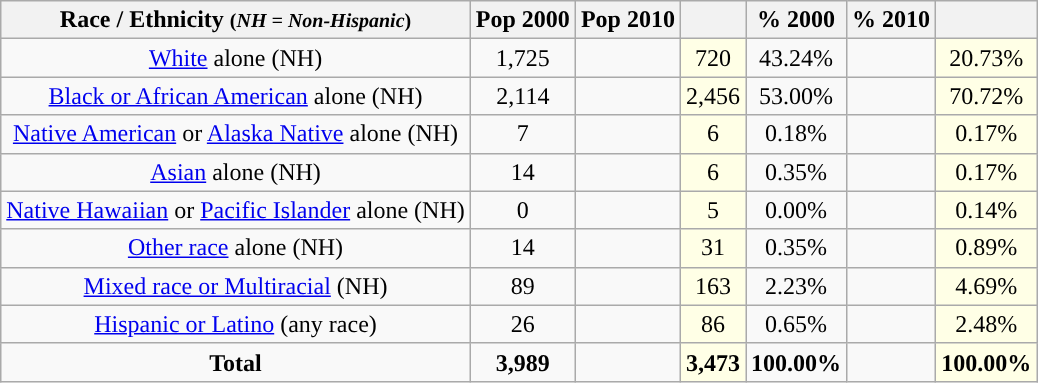<table class="wikitable" style="text-align:center;">
<tr>
<th>Race / Ethnicity <small>(<em>NH = Non-Hispanic</em>)</small></th>
<th>Pop 2000</th>
<th>Pop 2010</th>
<th></th>
<th>% 2000</th>
<th>% 2010</th>
<th></th>
</tr>
<tr>
<td><a href='#'>White</a> alone (NH)</td>
<td>1,725</td>
<td></td>
<td style='background: #ffffe6;'>720</td>
<td>43.24%</td>
<td></td>
<td style='background: #ffffe6;'>20.73%</td>
</tr>
<tr>
<td><a href='#'>Black or African American</a> alone (NH)</td>
<td>2,114</td>
<td></td>
<td style='background: #ffffe6;'>2,456</td>
<td>53.00%</td>
<td></td>
<td style='background: #ffffe6;'>70.72%</td>
</tr>
<tr>
<td><a href='#'>Native American</a> or <a href='#'>Alaska Native</a> alone (NH)</td>
<td>7</td>
<td></td>
<td style='background: #ffffe6;'>6</td>
<td>0.18%</td>
<td></td>
<td style='background: #ffffe6;'>0.17%</td>
</tr>
<tr>
<td><a href='#'>Asian</a> alone (NH)</td>
<td>14</td>
<td></td>
<td style='background: #ffffe6;'>6</td>
<td>0.35%</td>
<td></td>
<td style='background: #ffffe6;'>0.17%</td>
</tr>
<tr>
<td><a href='#'>Native Hawaiian</a> or <a href='#'>Pacific Islander</a> alone (NH)</td>
<td>0</td>
<td></td>
<td style='background: #ffffe6;'>5</td>
<td>0.00%</td>
<td></td>
<td style='background: #ffffe6;'>0.14%</td>
</tr>
<tr>
<td><a href='#'>Other race</a> alone (NH)</td>
<td>14</td>
<td></td>
<td style='background: #ffffe6;'>31</td>
<td>0.35%</td>
<td></td>
<td style='background: #ffffe6;'>0.89%</td>
</tr>
<tr>
<td><a href='#'>Mixed race or Multiracial</a> (NH)</td>
<td>89</td>
<td></td>
<td style='background: #ffffe6;'>163</td>
<td>2.23%</td>
<td></td>
<td style='background: #ffffe6;'>4.69%</td>
</tr>
<tr>
<td><a href='#'>Hispanic or Latino</a> (any race)</td>
<td>26</td>
<td></td>
<td style='background: #ffffe6;'>86</td>
<td>0.65%</td>
<td></td>
<td style='background: #ffffe6;'>2.48%</td>
</tr>
<tr>
<td><strong>Total</strong></td>
<td><strong>3,989</strong></td>
<td><strong></strong></td>
<td style='background: #ffffe6;'><strong>3,473</strong></td>
<td><strong>100.00%</strong></td>
<td><strong></strong></td>
<td style='background: #ffffe6;'><strong>100.00%</strong></td>
</tr>
</table>
